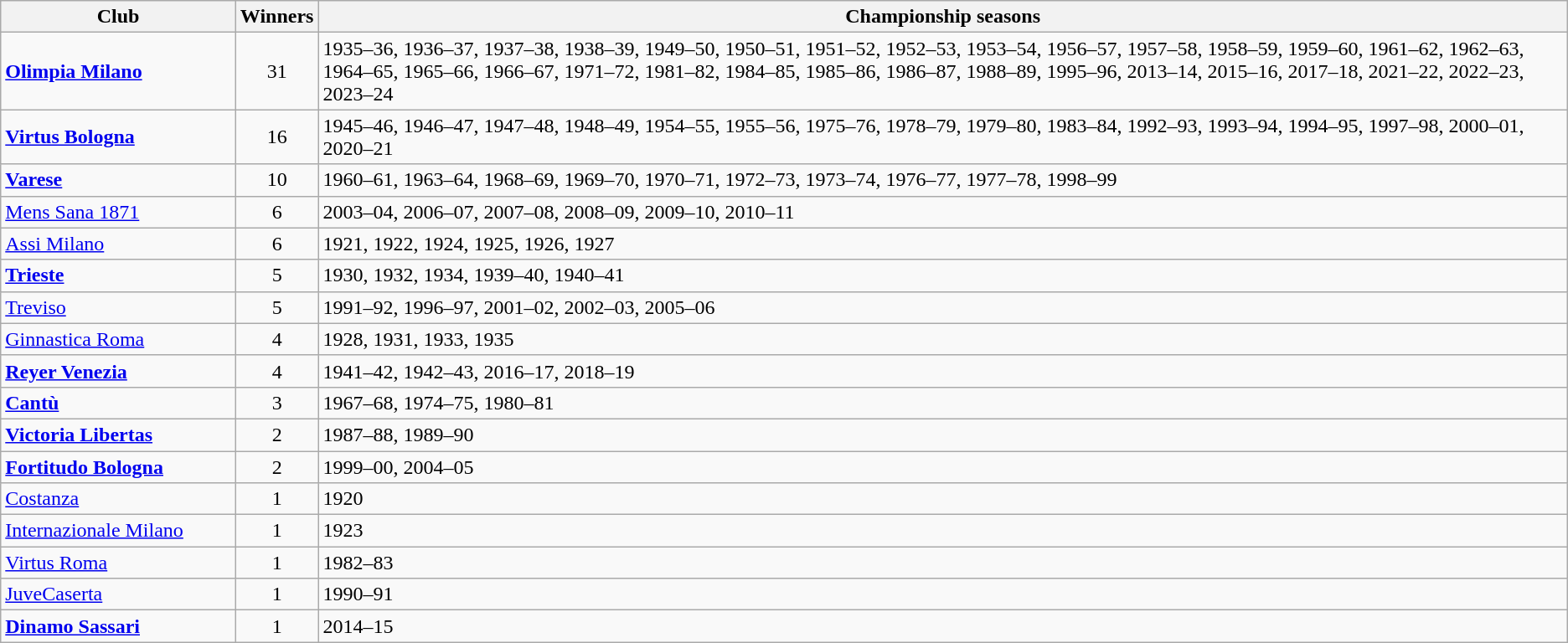<table class="wikitable">
<tr>
<th style="width:15%;">Club</th>
<th>Winners</th>
<th>Championship seasons</th>
</tr>
<tr>
<td><strong><a href='#'>Olimpia Milano</a></strong></td>
<td style="text-align:center;">31</td>
<td>1935–36, 1936–37, 1937–38, 1938–39, 1949–50, 1950–51, 1951–52, 1952–53, 1953–54, 1956–57, 1957–58, 1958–59, 1959–60, 1961–62, 1962–63, 1964–65, 1965–66, 1966–67, 1971–72, 1981–82, 1984–85, 1985–86, 1986–87, 1988–89, 1995–96, 2013–14, 2015–16, 2017–18, 2021–22, 2022–23, 2023–24</td>
</tr>
<tr>
<td><strong><a href='#'>Virtus Bologna</a></strong></td>
<td style="text-align:center;">16</td>
<td>1945–46, 1946–47, 1947–48, 1948–49, 1954–55, 1955–56, 1975–76, 1978–79, 1979–80, 1983–84, 1992–93, 1993–94, 1994–95, 1997–98, 2000–01, 2020–21</td>
</tr>
<tr>
<td><strong><a href='#'>Varese</a></strong></td>
<td style="text-align:center;">10</td>
<td>1960–61, 1963–64, 1968–69, 1969–70, 1970–71, 1972–73, 1973–74, 1976–77, 1977–78, 1998–99</td>
</tr>
<tr>
<td><a href='#'>Mens Sana 1871</a></td>
<td style="text-align:center;">6</td>
<td>2003–04, 2006–07, 2007–08, 2008–09, 2009–10, 2010–11</td>
</tr>
<tr>
<td><a href='#'>Assi Milano</a></td>
<td style="text-align:center;">6</td>
<td>1921, 1922, 1924, 1925, 1926, 1927</td>
</tr>
<tr>
<td><strong><a href='#'>Trieste</a></strong><br></td>
<td style="text-align:center;">5</td>
<td>1930, 1932, 1934, 1939–40, 1940–41</td>
</tr>
<tr>
<td><a href='#'>Treviso</a></td>
<td style="text-align:center;">5</td>
<td>1991–92, 1996–97, 2001–02, 2002–03, 2005–06</td>
</tr>
<tr>
<td><a href='#'>Ginnastica Roma</a></td>
<td style="text-align:center;">4</td>
<td>1928, 1931, 1933, 1935</td>
</tr>
<tr>
<td><strong><a href='#'>Reyer Venezia</a></strong></td>
<td style="text-align:center;">4</td>
<td>1941–42, 1942–43, 2016–17, 2018–19</td>
</tr>
<tr>
<td><strong><a href='#'>Cantù</a></strong></td>
<td style="text-align:center;">3</td>
<td>1967–68, 1974–75, 1980–81</td>
</tr>
<tr>
<td><strong><a href='#'>Victoria Libertas</a></strong></td>
<td style="text-align:center;">2</td>
<td>1987–88, 1989–90</td>
</tr>
<tr>
<td><strong><a href='#'>Fortitudo Bologna</a></strong></td>
<td style="text-align:center;">2</td>
<td>1999–00, 2004–05</td>
</tr>
<tr>
<td><a href='#'>Costanza</a></td>
<td style="text-align:center;">1</td>
<td>1920</td>
</tr>
<tr>
<td><a href='#'>Internazionale Milano</a></td>
<td style="text-align:center;">1</td>
<td>1923</td>
</tr>
<tr>
<td><a href='#'>Virtus Roma</a></td>
<td style="text-align:center;">1</td>
<td>1982–83</td>
</tr>
<tr>
<td><a href='#'>JuveCaserta</a></td>
<td style="text-align:center;">1</td>
<td>1990–91</td>
</tr>
<tr>
<td><strong><a href='#'>Dinamo Sassari</a></strong></td>
<td style="text-align:center;">1</td>
<td>2014–15</td>
</tr>
</table>
